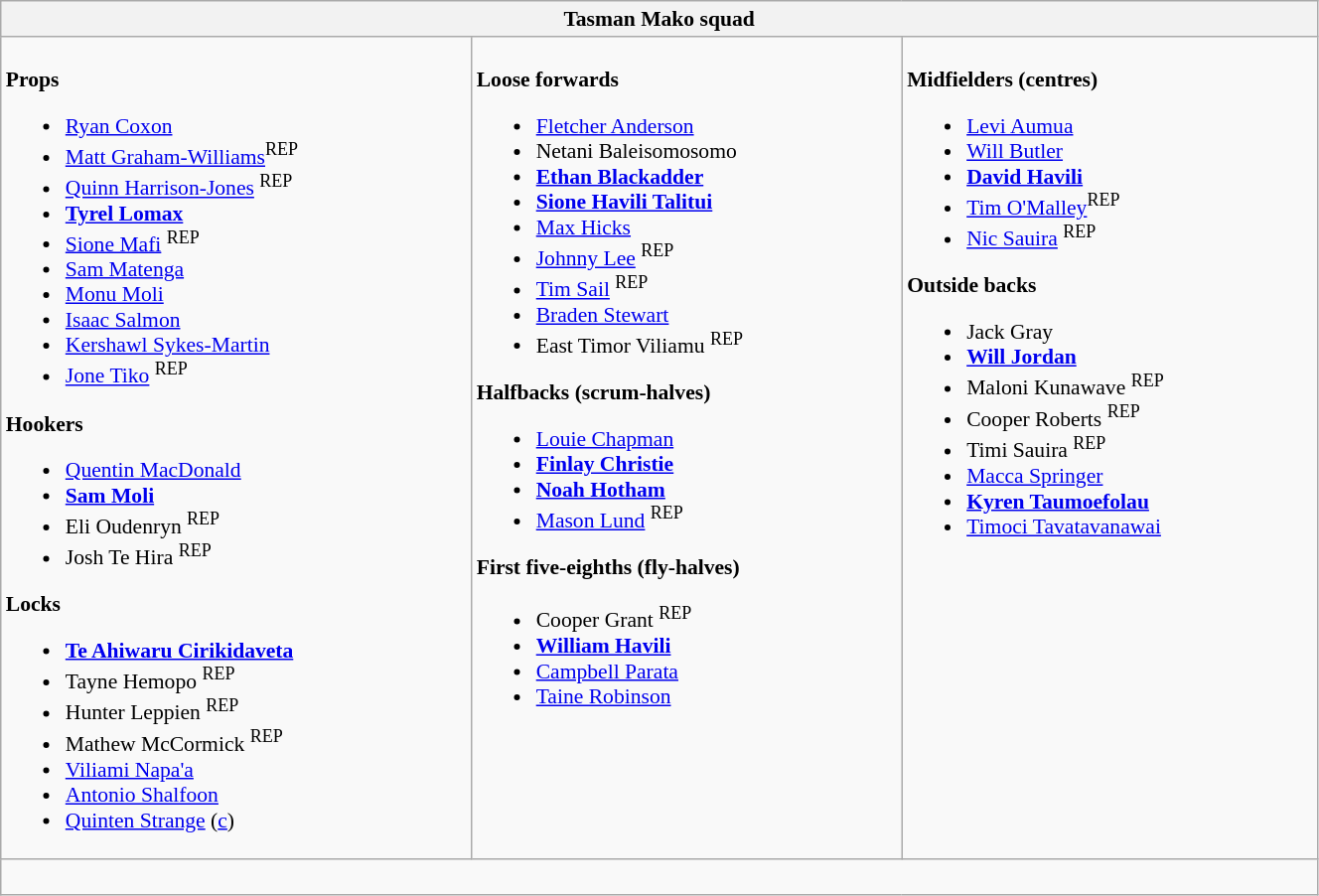<table class="wikitable" style="text-align:left; font-size:90%; width:70%">
<tr>
<th colspan="100%">Tasman Mako squad</th>
</tr>
<tr valign="top">
<td><br><strong>Props</strong><ul><li> <a href='#'>Ryan Coxon</a></li><li> <a href='#'>Matt Graham-Williams</a><sup>REP</sup> </li><li> <a href='#'>Quinn Harrison-Jones</a> <sup>REP</sup> </li><li> <strong><a href='#'>Tyrel Lomax</a></strong></li><li> <a href='#'>Sione Mafi</a> <sup>REP</sup> </li><li> <a href='#'>Sam Matenga</a></li><li> <a href='#'>Monu Moli</a></li><li> <a href='#'>Isaac Salmon</a></li><li> <a href='#'>Kershawl Sykes-Martin</a></li><li> <a href='#'>Jone Tiko</a> <sup>REP</sup> </li></ul><strong>Hookers</strong><ul><li> <a href='#'>Quentin MacDonald</a></li><li> <strong><a href='#'>Sam Moli</a></strong></li><li> Eli Oudenryn <sup>REP</sup> </li><li> Josh Te Hira <sup>REP</sup> </li></ul><strong>Locks</strong><ul><li> <strong><a href='#'>Te Ahiwaru Cirikidaveta</a></strong></li><li> Tayne Hemopo <sup>REP</sup> </li><li> Hunter Leppien <sup>REP</sup> </li><li> Mathew McCormick <sup>REP</sup> </li><li> <a href='#'>Viliami Napa'a</a></li><li> <a href='#'>Antonio Shalfoon</a></li><li> <a href='#'>Quinten Strange</a> (<a href='#'>c</a>)</li></ul></td>
<td><br><strong>Loose forwards</strong><ul><li> <a href='#'>Fletcher Anderson</a></li><li> Netani Baleisomosomo</li><li> <strong><a href='#'>Ethan Blackadder</a></strong></li><li> <strong><a href='#'>Sione Havili Talitui</a></strong></li><li> <a href='#'>Max Hicks</a></li><li> <a href='#'>Johnny Lee</a> <sup>REP</sup> </li><li> <a href='#'>Tim Sail</a> <sup>REP</sup> </li><li> <a href='#'>Braden Stewart</a></li><li> East Timor Viliamu <sup>REP</sup> </li></ul><strong>Halfbacks (scrum-halves)</strong><ul><li> <a href='#'>Louie Chapman</a></li><li> <strong><a href='#'>Finlay Christie</a></strong></li><li> <strong><a href='#'>Noah Hotham</a></strong></li><li> <a href='#'>Mason Lund</a> <sup>REP</sup> </li></ul><strong>First five-eighths (fly-halves)</strong><ul><li> Cooper Grant <sup>REP</sup> </li><li> <strong><a href='#'>William Havili</a></strong></li><li> <a href='#'>Campbell Parata</a></li><li> <a href='#'>Taine Robinson</a></li></ul></td>
<td><br><strong>Midfielders (centres)</strong><ul><li> <a href='#'>Levi Aumua</a></li><li> <a href='#'>Will Butler</a></li><li> <strong><a href='#'>David Havili</a></strong></li><li> <a href='#'>Tim O'Malley</a><sup>REP</sup> </li><li> <a href='#'>Nic Sauira</a> <sup>REP</sup> </li></ul><strong>Outside backs</strong><ul><li> Jack Gray</li><li> <strong><a href='#'>Will Jordan</a></strong></li><li> Maloni Kunawave <sup>REP</sup> </li><li> Cooper Roberts <sup>REP</sup> </li><li> Timi Sauira <sup>REP</sup> </li><li> <a href='#'>Macca Springer</a></li><li> <strong><a href='#'>Kyren Taumoefolau</a></strong></li><li> <a href='#'>Timoci Tavatavanawai</a></li></ul></td>
</tr>
<tr>
<td colspan="100%" style="text-align:center;"><br></td>
</tr>
</table>
